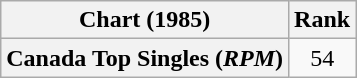<table class="wikitable plainrowheaders">
<tr>
<th scope="col">Chart (1985)</th>
<th scope="col">Rank</th>
</tr>
<tr>
<th scope="row">Canada Top Singles (<em>RPM</em>)</th>
<td style="text-align:center;">54</td>
</tr>
</table>
